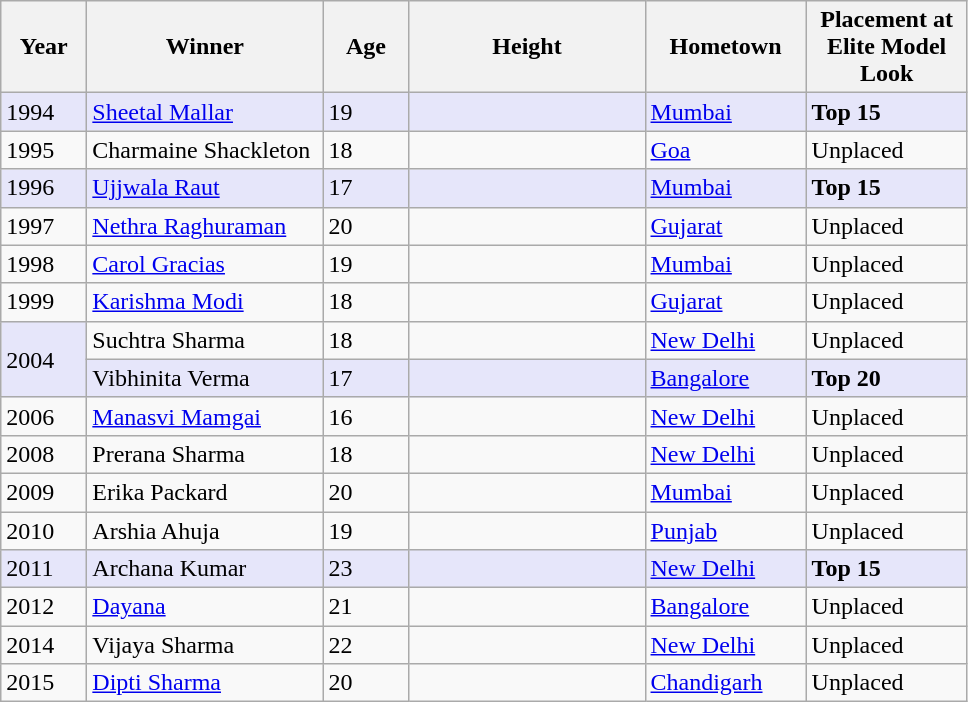<table class="wikitable ">
<tr>
<th width=50>Year</th>
<th width=150>Winner</th>
<th width=50>Age</th>
<th width=150>Height</th>
<th width=100>Hometown</th>
<th width=100>Placement at Elite Model Look</th>
</tr>
<tr style="background:lavender;">
<td>1994</td>
<td><a href='#'>Sheetal Mallar</a></td>
<td>19</td>
<td></td>
<td><a href='#'>Mumbai</a></td>
<td><strong>Top 15</strong></td>
</tr>
<tr>
<td>1995</td>
<td>Charmaine Shackleton</td>
<td>18</td>
<td></td>
<td><a href='#'>Goa</a></td>
<td>Unplaced</td>
</tr>
<tr style="background:lavender;">
<td>1996</td>
<td><a href='#'>Ujjwala Raut</a></td>
<td>17</td>
<td></td>
<td><a href='#'>Mumbai</a></td>
<td><strong>Top 15</strong></td>
</tr>
<tr>
<td>1997</td>
<td><a href='#'>Nethra Raghuraman</a></td>
<td>20</td>
<td></td>
<td><a href='#'>Gujarat</a></td>
<td>Unplaced</td>
</tr>
<tr>
<td>1998</td>
<td><a href='#'>Carol Gracias</a></td>
<td>19</td>
<td></td>
<td><a href='#'>Mumbai</a></td>
<td>Unplaced</td>
</tr>
<tr>
<td>1999</td>
<td><a href='#'>Karishma Modi</a></td>
<td>18</td>
<td></td>
<td><a href='#'>Gujarat</a></td>
<td>Unplaced</td>
</tr>
<tr>
<td rowspan="2" style="background:lavender;">2004</td>
<td>Suchtra Sharma</td>
<td>18</td>
<td></td>
<td><a href='#'>New Delhi</a></td>
<td>Unplaced</td>
</tr>
<tr>
<td style="background:lavender;">Vibhinita Verma</td>
<td style="background:lavender;">17</td>
<td style="background:lavender;"></td>
<td style="background:lavender;"><a href='#'>Bangalore</a></td>
<td style="background:lavender;"><strong>Top 20</strong></td>
</tr>
<tr>
<td>2006</td>
<td><a href='#'>Manasvi Mamgai</a></td>
<td>16</td>
<td></td>
<td><a href='#'>New Delhi</a></td>
<td>Unplaced</td>
</tr>
<tr>
<td>2008</td>
<td>Prerana Sharma</td>
<td>18</td>
<td></td>
<td><a href='#'>New Delhi</a></td>
<td>Unplaced</td>
</tr>
<tr>
<td>2009</td>
<td>Erika Packard</td>
<td>20</td>
<td></td>
<td><a href='#'>Mumbai</a></td>
<td>Unplaced</td>
</tr>
<tr>
<td>2010</td>
<td>Arshia Ahuja</td>
<td>19</td>
<td></td>
<td><a href='#'>Punjab</a></td>
<td>Unplaced</td>
</tr>
<tr style="background:lavender;">
<td>2011</td>
<td>Archana Kumar</td>
<td>23</td>
<td></td>
<td><a href='#'>New Delhi</a></td>
<td><strong>Top 15</strong></td>
</tr>
<tr>
<td>2012</td>
<td><a href='#'>Dayana</a></td>
<td>21</td>
<td></td>
<td><a href='#'>Bangalore</a></td>
<td>Unplaced</td>
</tr>
<tr>
<td>2014</td>
<td>Vijaya Sharma</td>
<td>22</td>
<td></td>
<td><a href='#'>New Delhi</a></td>
<td>Unplaced</td>
</tr>
<tr>
<td>2015</td>
<td><a href='#'>Dipti Sharma</a></td>
<td>20</td>
<td></td>
<td><a href='#'>Chandigarh</a></td>
<td>Unplaced</td>
</tr>
</table>
